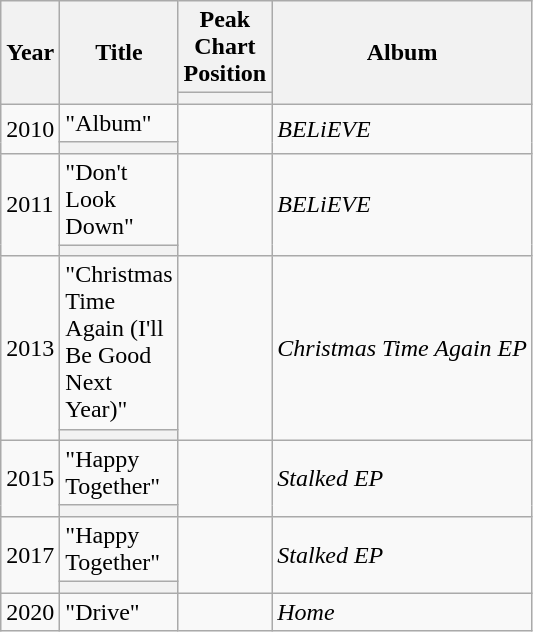<table class="wikitable">
<tr>
<th rowspan="2">Year</th>
<th rowspan="2">Title</th>
<th colspan="1">Peak Chart Position</th>
<th rowspan="2">Album</th>
</tr>
<tr>
<th width="40"></th>
</tr>
<tr>
<td rowspan="2">2010</td>
<td>"Album"</td>
<td rowspan="2"></td>
<td rowspan="2"><em>BELiEVE</em></td>
</tr>
<tr>
<th width="40"></th>
</tr>
<tr>
<td rowspan="2">2011</td>
<td>"Don't Look Down"</td>
<td rowspan="2"></td>
<td rowspan="2"><em>BELiEVE</em></td>
</tr>
<tr>
<th width="40"></th>
</tr>
<tr>
<td rowspan="2">2013</td>
<td>"Christmas Time Again (I'll Be Good Next Year)"</td>
<td rowspan="2"></td>
<td rowspan="2"><em>Christmas Time Again EP</em></td>
</tr>
<tr>
<th width="40"></th>
</tr>
<tr>
<td rowspan="2">2015</td>
<td>"Happy Together"</td>
<td rowspan="2"></td>
<td rowspan="2"><em>Stalked EP</em></td>
</tr>
<tr>
<th width="40"></th>
</tr>
<tr>
<td rowspan="2">2017</td>
<td>"Happy Together"</td>
<td rowspan="2"></td>
<td rowspan="2"><em>Stalked EP</em></td>
</tr>
<tr>
<th width="40"></th>
</tr>
<tr>
<td rowspan="2">2020</td>
<td>"Drive"</td>
<td rowspan="2"></td>
<td rowspan="2"><em>Home</em></td>
</tr>
</table>
